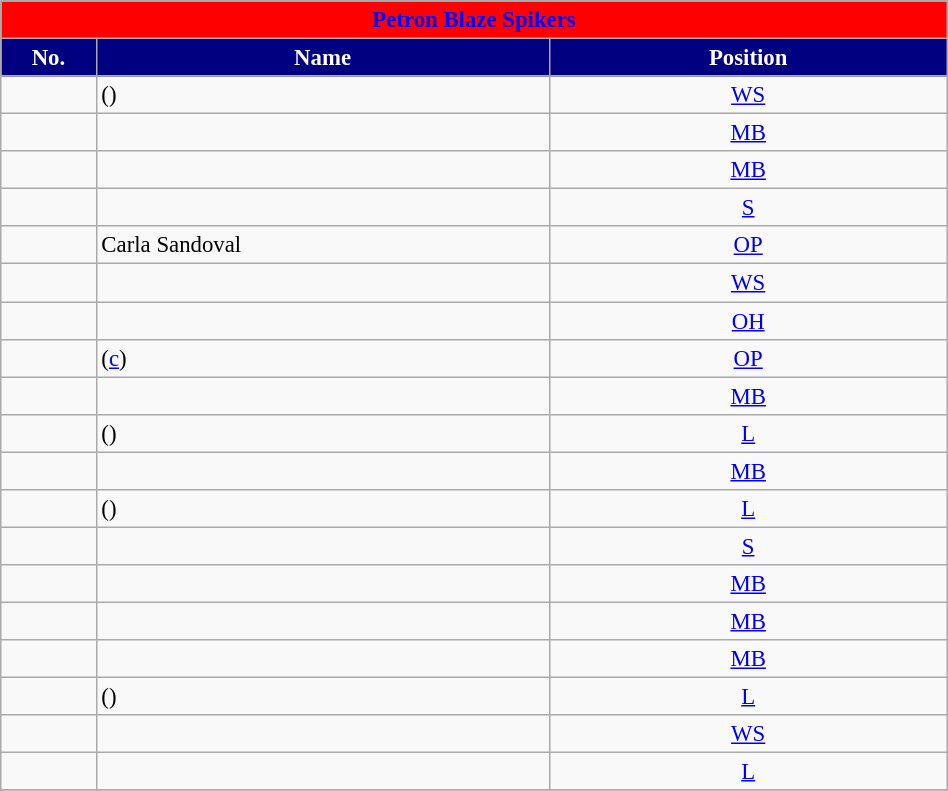<table class="wikitable sortable" style="font-size:95%; text-align:center; width:50%;">
<tr>
<td colspan="3" style= "background: red; color: blue; text-align: center"><strong>Petron Blaze Spikers</strong></td>
</tr>
<tr>
<th style="width:3em; background:navy; color:white;">No.</th>
<th style="width:16em; background:navy; color:white;">Name</th>
<th style="width:14em;background:navy; color:white;">Position</th>
</tr>
<tr>
<td></td>
<td align=left>  ()</td>
<td><a href='#'>WS</a></td>
</tr>
<tr>
<td></td>
<td align=left> </td>
<td><a href='#'>MB</a></td>
</tr>
<tr>
<td></td>
<td align=left> </td>
<td><a href='#'>MB</a></td>
</tr>
<tr>
<td></td>
<td align=left>  </td>
<td><a href='#'>S</a></td>
</tr>
<tr>
<td></td>
<td align=left> Carla Sandoval</td>
<td><a href='#'>OP</a></td>
</tr>
<tr>
<td></td>
<td align=left> </td>
<td><a href='#'>WS</a></td>
</tr>
<tr>
<td></td>
<td align=left> </td>
<td><a href='#'>OH</a></td>
</tr>
<tr>
<td></td>
<td align=left>  (<a href='#'>c</a>)</td>
<td><a href='#'>OP</a></td>
</tr>
<tr>
<td></td>
<td align=left> </td>
<td><a href='#'>MB</a></td>
</tr>
<tr>
<td></td>
<td align=left>  ()</td>
<td><a href='#'>L</a></td>
</tr>
<tr>
<td></td>
<td align=left> </td>
<td><a href='#'>MB</a></td>
</tr>
<tr>
<td></td>
<td align=left>  ()</td>
<td><a href='#'>L</a></td>
</tr>
<tr>
<td></td>
<td align=left> </td>
<td><a href='#'>S</a></td>
</tr>
<tr>
<td></td>
<td align=left> </td>
<td><a href='#'>MB</a></td>
</tr>
<tr>
<td></td>
<td align=left> </td>
<td><a href='#'>MB</a></td>
</tr>
<tr>
<td></td>
<td align=left> </td>
<td><a href='#'>MB</a></td>
</tr>
<tr>
<td></td>
<td align=left>  ()</td>
<td><a href='#'>L</a></td>
</tr>
<tr>
<td></td>
<td align=left> </td>
<td><a href='#'>WS</a></td>
</tr>
<tr>
<td></td>
<td align=left> </td>
<td><a href='#'>L</a></td>
</tr>
<tr>
</tr>
</table>
